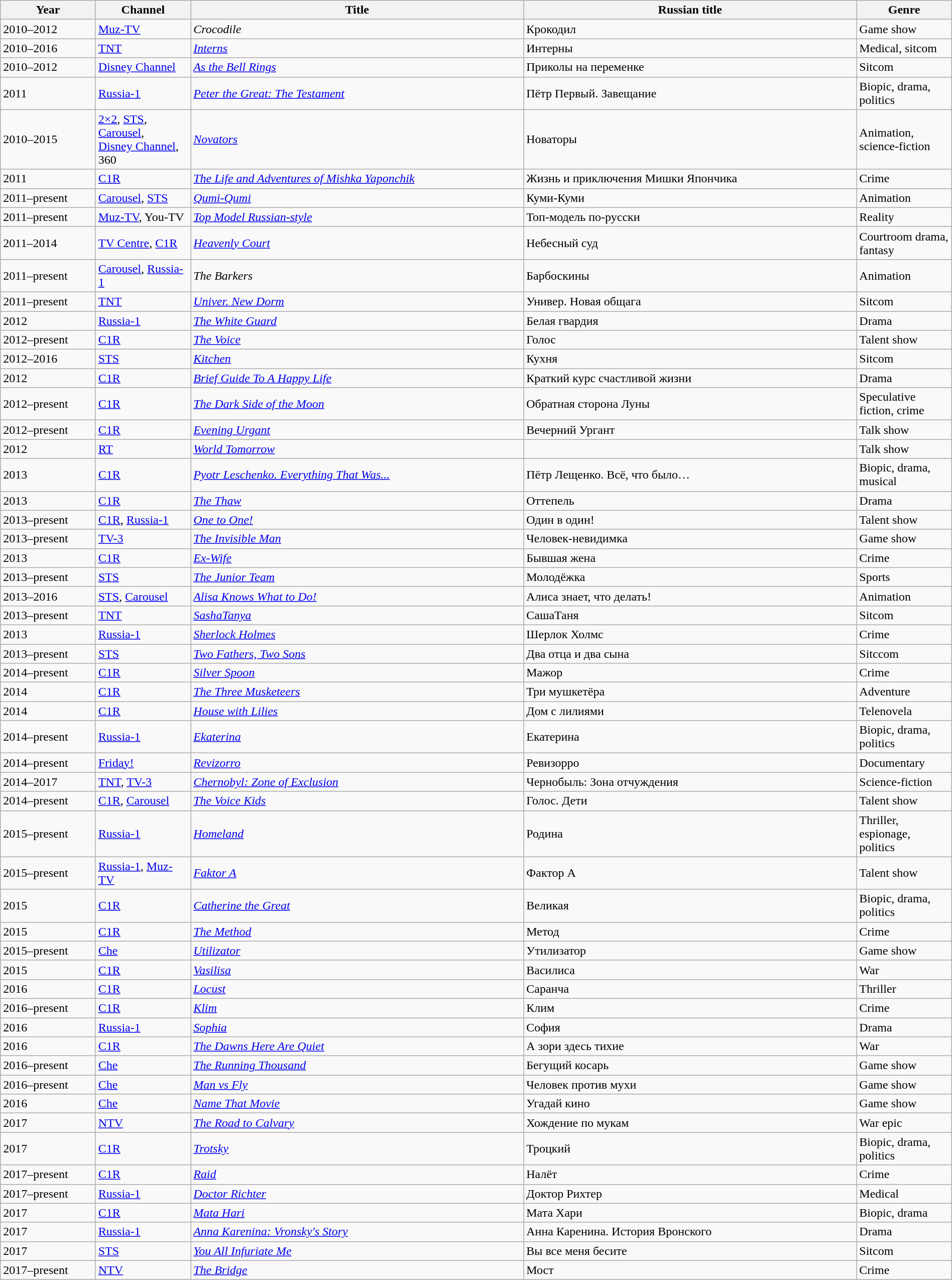<table class="wikitable" width="100%">
<tr>
<th width=10%>Year</th>
<th channel0%>Channel</th>
<th width=35%>Title</th>
<th width=35%>Russian title</th>
<th width=10%>Genre</th>
</tr>
<tr>
<td>2010–2012</td>
<td><a href='#'>Muz-TV</a></td>
<td><em>Crocodile</em></td>
<td>Крокодил</td>
<td>Game show</td>
</tr>
<tr>
<td>2010–2016</td>
<td><a href='#'>TNT</a></td>
<td><em><a href='#'>Interns</a></em></td>
<td>Интерны</td>
<td>Medical, sitcom</td>
</tr>
<tr>
<td>2010–2012</td>
<td><a href='#'>Disney Channel</a></td>
<td><em><a href='#'>As the Bell Rings</a></em></td>
<td>Приколы на переменке</td>
<td>Sitcom</td>
</tr>
<tr>
<td>2011</td>
<td><a href='#'>Russia-1</a></td>
<td><em><a href='#'>Peter the Great: The Testament</a></em></td>
<td>Пётр Первый. Завещание</td>
<td>Biopic, drama, politics</td>
</tr>
<tr>
<td>2010–2015</td>
<td><a href='#'>2×2</a>, <a href='#'>STS</a>, <a href='#'>Carousel</a>,<br><a href='#'>Disney Channel</a>, 360</td>
<td><em><a href='#'>Novators</a></em></td>
<td>Новаторы</td>
<td>Animation, science-fiction</td>
</tr>
<tr>
<td>2011</td>
<td><a href='#'>C1R</a></td>
<td><em><a href='#'>The Life and Adventures of Mishka Yaponchik</a></em></td>
<td>Жизнь и приключения Мишки Япончика</td>
<td>Crime</td>
</tr>
<tr>
<td>2011–present</td>
<td><a href='#'>Carousel</a>, <a href='#'>STS</a></td>
<td><em><a href='#'>Qumi-Qumi</a></em></td>
<td>Куми-Куми</td>
<td>Animation</td>
</tr>
<tr>
<td>2011–present</td>
<td><a href='#'>Muz-TV</a>, You-TV</td>
<td><em><a href='#'>Top Model Russian-style</a></em></td>
<td>Топ-модель по-русски</td>
<td>Reality</td>
</tr>
<tr>
<td>2011–2014</td>
<td><a href='#'>TV Centre</a>, <a href='#'>C1R</a></td>
<td><em><a href='#'>Heavenly Court</a></em></td>
<td>Небесный суд</td>
<td>Courtroom drama, fantasy</td>
</tr>
<tr>
<td>2011–present</td>
<td><a href='#'>Carousel</a>, <a href='#'>Russia-1</a></td>
<td><em>The Barkers</em></td>
<td>Барбоскины</td>
<td>Animation</td>
</tr>
<tr>
<td>2011–present</td>
<td><a href='#'>TNT</a></td>
<td><em><a href='#'>Univer. New Dorm</a></em></td>
<td>Универ. Новая общага</td>
<td>Sitcom</td>
</tr>
<tr>
<td>2012</td>
<td><a href='#'>Russia-1</a></td>
<td><em><a href='#'>The White Guard</a></em></td>
<td>Белая гвардия</td>
<td>Drama</td>
</tr>
<tr>
<td>2012–present</td>
<td><a href='#'>C1R</a></td>
<td><em><a href='#'>The Voice</a></em></td>
<td>Голос</td>
<td>Talent show</td>
</tr>
<tr>
<td>2012–2016</td>
<td><a href='#'>STS</a></td>
<td><em><a href='#'>Kitchen</a></em></td>
<td>Кухня</td>
<td>Sitcom</td>
</tr>
<tr>
<td>2012</td>
<td><a href='#'>C1R</a></td>
<td><em><a href='#'>Brief Guide To A Happy Life</a></em></td>
<td>Краткий курс счастливой жизни</td>
<td>Drama</td>
</tr>
<tr>
<td>2012–present</td>
<td><a href='#'>C1R</a></td>
<td><em><a href='#'>The Dark Side of the Moon</a></em></td>
<td>Обратная сторона Луны</td>
<td>Speculative fiction, crime</td>
</tr>
<tr>
<td>2012–present</td>
<td><a href='#'>C1R</a></td>
<td><em><a href='#'>Evening Urgant</a></em></td>
<td>Вечерний Ургант</td>
<td>Talk show</td>
</tr>
<tr>
<td>2012</td>
<td><a href='#'>RT</a></td>
<td><em><a href='#'>World Tomorrow</a></em></td>
<td></td>
<td>Talk show</td>
</tr>
<tr>
<td>2013</td>
<td><a href='#'>C1R</a></td>
<td><em><a href='#'>Pyotr Leschenko. Everything That Was...</a></em></td>
<td>Пётр Лещенко. Всё, что было…</td>
<td>Biopic, drama, musical</td>
</tr>
<tr>
<td>2013</td>
<td><a href='#'>C1R</a></td>
<td><em><a href='#'>The Thaw</a></em></td>
<td>Оттепель</td>
<td>Drama</td>
</tr>
<tr>
<td>2013–present</td>
<td><a href='#'>C1R</a>, <a href='#'>Russia-1</a></td>
<td><em><a href='#'>One to One!</a></em></td>
<td>Один в один!</td>
<td>Talent show</td>
</tr>
<tr>
<td>2013–present</td>
<td><a href='#'>TV-3</a></td>
<td><em><a href='#'>The Invisible Man</a></em></td>
<td>Человек-невидимка</td>
<td>Game show</td>
</tr>
<tr>
<td>2013</td>
<td><a href='#'>C1R</a></td>
<td><em><a href='#'>Ex-Wife</a></em></td>
<td>Бывшая жена</td>
<td>Crime</td>
</tr>
<tr>
<td>2013–present</td>
<td><a href='#'>STS</a></td>
<td><em><a href='#'>The Junior Team</a></em></td>
<td>Молодёжка</td>
<td>Sports</td>
</tr>
<tr>
<td>2013–2016</td>
<td><a href='#'>STS</a>, <a href='#'>Carousel</a></td>
<td><em><a href='#'>Alisa Knows What to Do!</a></em></td>
<td>Алиса знает, что делать!</td>
<td>Animation</td>
</tr>
<tr>
<td>2013–present</td>
<td><a href='#'>TNT</a></td>
<td><em><a href='#'>SashaTanya</a></em></td>
<td>СашаТаня</td>
<td>Sitcom</td>
</tr>
<tr>
<td>2013</td>
<td><a href='#'>Russia-1</a></td>
<td><em><a href='#'>Sherlock Holmes</a></em></td>
<td>Шерлок Холмс</td>
<td>Crime</td>
</tr>
<tr>
<td>2013–present</td>
<td><a href='#'>STS</a></td>
<td><em><a href='#'>Two Fathers, Two Sons</a></em></td>
<td>Два отца и два сына</td>
<td>Sitccom</td>
</tr>
<tr>
<td>2014–present</td>
<td><a href='#'>C1R</a></td>
<td><em><a href='#'>Silver Spoon</a></em></td>
<td>Мажор</td>
<td>Crime</td>
</tr>
<tr>
<td>2014</td>
<td><a href='#'>C1R</a></td>
<td><em><a href='#'>The Three Musketeers</a></em></td>
<td>Три мушкетёра</td>
<td>Adventure</td>
</tr>
<tr>
<td>2014</td>
<td><a href='#'>C1R</a></td>
<td><em><a href='#'>House with Lilies</a></em></td>
<td>Дом с лилиями</td>
<td>Telenovela</td>
</tr>
<tr>
<td>2014–present</td>
<td><a href='#'>Russia-1</a></td>
<td><em><a href='#'>Ekaterina</a></em></td>
<td>Екатерина</td>
<td>Biopic, drama, politics</td>
</tr>
<tr>
<td>2014–present</td>
<td><a href='#'>Friday!</a></td>
<td><em><a href='#'>Revizorro</a></em></td>
<td>Ревизорро</td>
<td>Documentary</td>
</tr>
<tr>
<td>2014–2017</td>
<td><a href='#'>TNT</a>, <a href='#'>TV-3</a></td>
<td><em><a href='#'>Chernobyl: Zone of Exclusion</a></em></td>
<td>Чернобыль: Зона отчуждения</td>
<td>Science-fiction</td>
</tr>
<tr>
<td>2014–present</td>
<td><a href='#'>C1R</a>, <a href='#'>Carousel</a></td>
<td><em><a href='#'>The Voice Kids</a></em></td>
<td>Голос. Дети</td>
<td>Talent show</td>
</tr>
<tr>
<td>2015–present</td>
<td><a href='#'>Russia-1</a></td>
<td><em><a href='#'>Homeland</a></em></td>
<td>Родина</td>
<td>Thriller, espionage, politics</td>
</tr>
<tr>
<td>2015–present</td>
<td><a href='#'>Russia-1</a>, <a href='#'>Muz-TV</a></td>
<td><em><a href='#'>Faktor A</a></em></td>
<td>Фактор А</td>
<td>Talent show</td>
</tr>
<tr>
<td>2015</td>
<td><a href='#'>C1R</a></td>
<td><em><a href='#'>Catherine the Great</a></em></td>
<td>Великая</td>
<td>Biopic, drama, politics</td>
</tr>
<tr>
<td>2015</td>
<td><a href='#'>C1R</a></td>
<td><em><a href='#'>The Method</a></em></td>
<td>Метод</td>
<td>Crime</td>
</tr>
<tr>
<td>2015–present</td>
<td><a href='#'>Che</a></td>
<td><em><a href='#'>Utilizator</a></em></td>
<td>Утилизатор</td>
<td>Game show</td>
</tr>
<tr>
<td>2015</td>
<td><a href='#'>C1R</a></td>
<td><em><a href='#'>Vasilisa</a></em></td>
<td>Василиса</td>
<td>War</td>
</tr>
<tr>
<td>2016</td>
<td><a href='#'>C1R</a></td>
<td><em><a href='#'>Locust</a></em></td>
<td>Саранча</td>
<td>Thriller</td>
</tr>
<tr>
<td>2016–present</td>
<td><a href='#'>C1R</a></td>
<td><em><a href='#'>Klim</a></em></td>
<td>Клим</td>
<td>Crime</td>
</tr>
<tr>
<td>2016</td>
<td><a href='#'>Russia-1</a></td>
<td><em><a href='#'>Sophia</a></em></td>
<td>София</td>
<td>Drama</td>
</tr>
<tr>
<td>2016</td>
<td><a href='#'>C1R</a></td>
<td><em><a href='#'>The Dawns Here Are Quiet</a></em></td>
<td>А зори здесь тихие</td>
<td>War</td>
</tr>
<tr>
<td>2016–present</td>
<td><a href='#'>Che</a></td>
<td><em><a href='#'>The Running Thousand</a></em></td>
<td>Бегущий косарь</td>
<td>Game show</td>
</tr>
<tr>
<td>2016–present</td>
<td><a href='#'>Che</a></td>
<td><em><a href='#'>Man vs Fly</a></em></td>
<td>Человек против мухи</td>
<td>Game show</td>
</tr>
<tr>
<td>2016</td>
<td><a href='#'>Che</a></td>
<td><em><a href='#'>Name That Movie</a></em></td>
<td>Угадай кино</td>
<td>Game show</td>
</tr>
<tr>
<td>2017</td>
<td><a href='#'>NTV</a></td>
<td><em><a href='#'>The Road to Calvary</a></em></td>
<td>Хождение по мукам</td>
<td>War epic</td>
</tr>
<tr>
<td>2017</td>
<td><a href='#'>C1R</a></td>
<td><em><a href='#'>Trotsky</a></em></td>
<td>Троцкий</td>
<td>Biopic, drama, politics</td>
</tr>
<tr>
<td>2017–present</td>
<td><a href='#'>C1R</a></td>
<td><em><a href='#'>Raid</a></em></td>
<td>Налёт</td>
<td>Crime</td>
</tr>
<tr>
<td>2017–present</td>
<td><a href='#'>Russia-1</a></td>
<td><em><a href='#'>Doctor Richter</a></em></td>
<td>Доктор Рихтер</td>
<td>Medical</td>
</tr>
<tr>
<td>2017</td>
<td><a href='#'>C1R</a></td>
<td><em><a href='#'>Mata Hari</a></em></td>
<td>Мата Хари</td>
<td>Biopic, drama</td>
</tr>
<tr>
<td>2017</td>
<td><a href='#'>Russia-1</a></td>
<td><em><a href='#'>Anna Karenina: Vronsky's Story</a></em></td>
<td>Анна Каренина. История Вронского</td>
<td>Drama</td>
</tr>
<tr>
<td>2017</td>
<td><a href='#'>STS</a></td>
<td><em><a href='#'>You All Infuriate Me</a></em></td>
<td>Вы все меня бесите</td>
<td>Sitcom</td>
</tr>
<tr>
<td>2017–present</td>
<td><a href='#'>NTV</a></td>
<td><em><a href='#'>The Bridge</a></em></td>
<td>Мост</td>
<td>Crime</td>
</tr>
</table>
